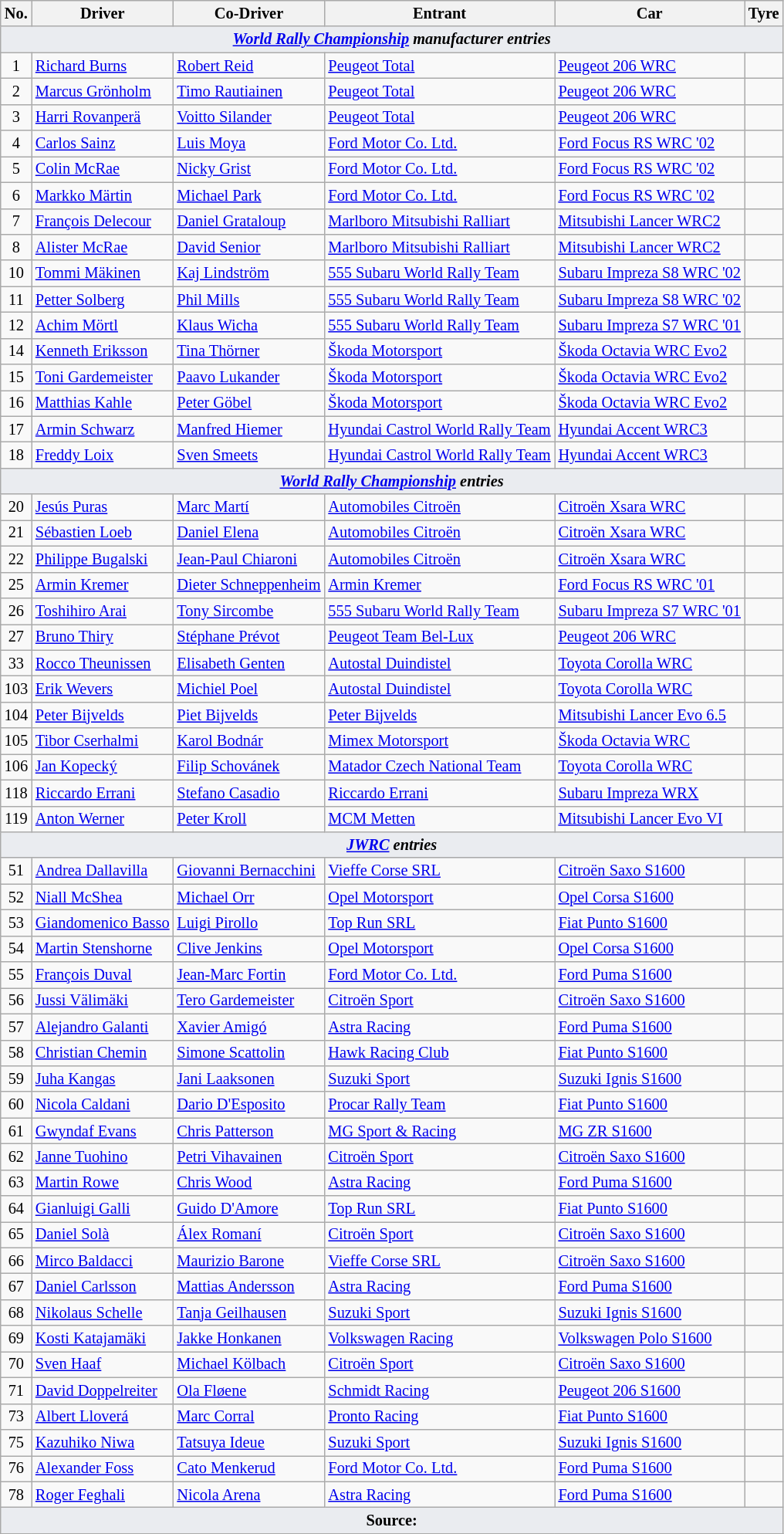<table class="wikitable" style="font-size: 85%;">
<tr>
<th>No.</th>
<th>Driver</th>
<th>Co-Driver</th>
<th>Entrant</th>
<th>Car</th>
<th>Tyre</th>
</tr>
<tr>
<td style="background-color:#EAECF0; text-align:center" colspan="6"><strong><em><a href='#'>World Rally Championship</a> manufacturer entries</em></strong></td>
</tr>
<tr>
<td align="center">1</td>
<td> <a href='#'>Richard Burns</a></td>
<td> <a href='#'>Robert Reid</a></td>
<td> <a href='#'>Peugeot Total</a></td>
<td><a href='#'>Peugeot 206 WRC</a></td>
<td align="center"></td>
</tr>
<tr>
<td align="center">2</td>
<td> <a href='#'>Marcus Grönholm</a></td>
<td> <a href='#'>Timo Rautiainen</a></td>
<td> <a href='#'>Peugeot Total</a></td>
<td><a href='#'>Peugeot 206 WRC</a></td>
<td align="center"></td>
</tr>
<tr>
<td align="center">3</td>
<td> <a href='#'>Harri Rovanperä</a></td>
<td> <a href='#'>Voitto Silander</a></td>
<td> <a href='#'>Peugeot Total</a></td>
<td><a href='#'>Peugeot 206 WRC</a></td>
<td align="center"></td>
</tr>
<tr>
<td align="center">4</td>
<td> <a href='#'>Carlos Sainz</a></td>
<td> <a href='#'>Luis Moya</a></td>
<td> <a href='#'>Ford Motor Co. Ltd.</a></td>
<td><a href='#'>Ford Focus RS WRC '02</a></td>
<td align="center"></td>
</tr>
<tr>
<td align="center">5</td>
<td> <a href='#'>Colin McRae</a></td>
<td> <a href='#'>Nicky Grist</a></td>
<td> <a href='#'>Ford Motor Co. Ltd.</a></td>
<td><a href='#'>Ford Focus RS WRC '02</a></td>
<td align="center"></td>
</tr>
<tr>
<td align="center">6</td>
<td> <a href='#'>Markko Märtin</a></td>
<td> <a href='#'>Michael Park</a></td>
<td> <a href='#'>Ford Motor Co. Ltd.</a></td>
<td><a href='#'>Ford Focus RS WRC '02</a></td>
<td align="center"></td>
</tr>
<tr>
<td align="center">7</td>
<td> <a href='#'>François Delecour</a></td>
<td> <a href='#'>Daniel Grataloup</a></td>
<td> <a href='#'>Marlboro Mitsubishi Ralliart</a></td>
<td><a href='#'>Mitsubishi Lancer WRC2</a></td>
<td align="center"></td>
</tr>
<tr>
<td align="center">8</td>
<td> <a href='#'>Alister McRae</a></td>
<td> <a href='#'>David Senior</a></td>
<td> <a href='#'>Marlboro Mitsubishi Ralliart</a></td>
<td><a href='#'>Mitsubishi Lancer WRC2</a></td>
<td align="center"></td>
</tr>
<tr>
<td align="center">10</td>
<td> <a href='#'>Tommi Mäkinen</a></td>
<td> <a href='#'>Kaj Lindström</a></td>
<td> <a href='#'>555 Subaru World Rally Team</a></td>
<td><a href='#'>Subaru Impreza S8 WRC '02</a></td>
<td align="center"></td>
</tr>
<tr>
<td align="center">11</td>
<td> <a href='#'>Petter Solberg</a></td>
<td> <a href='#'>Phil Mills</a></td>
<td> <a href='#'>555 Subaru World Rally Team</a></td>
<td><a href='#'>Subaru Impreza S8 WRC '02</a></td>
<td align="center"></td>
</tr>
<tr>
<td align="center">12</td>
<td> <a href='#'>Achim Mörtl</a></td>
<td> <a href='#'>Klaus Wicha</a></td>
<td> <a href='#'>555 Subaru World Rally Team</a></td>
<td><a href='#'>Subaru Impreza S7 WRC '01</a></td>
<td align="center"></td>
</tr>
<tr>
<td align="center">14</td>
<td> <a href='#'>Kenneth Eriksson</a></td>
<td> <a href='#'>Tina Thörner</a></td>
<td> <a href='#'>Škoda Motorsport</a></td>
<td><a href='#'>Škoda Octavia WRC Evo2</a></td>
<td align="center"></td>
</tr>
<tr>
<td align="center">15</td>
<td> <a href='#'>Toni Gardemeister</a></td>
<td> <a href='#'>Paavo Lukander</a></td>
<td> <a href='#'>Škoda Motorsport</a></td>
<td><a href='#'>Škoda Octavia WRC Evo2</a></td>
<td align="center"></td>
</tr>
<tr>
<td align="center">16</td>
<td> <a href='#'>Matthias Kahle</a></td>
<td> <a href='#'>Peter Göbel</a></td>
<td> <a href='#'>Škoda Motorsport</a></td>
<td><a href='#'>Škoda Octavia WRC Evo2</a></td>
<td align="center"></td>
</tr>
<tr>
<td align="center">17</td>
<td> <a href='#'>Armin Schwarz</a></td>
<td> <a href='#'>Manfred Hiemer</a></td>
<td> <a href='#'>Hyundai Castrol World Rally Team</a></td>
<td><a href='#'>Hyundai Accent WRC3</a></td>
<td align="center"></td>
</tr>
<tr>
<td align="center">18</td>
<td> <a href='#'>Freddy Loix</a></td>
<td> <a href='#'>Sven Smeets</a></td>
<td> <a href='#'>Hyundai Castrol World Rally Team</a></td>
<td><a href='#'>Hyundai Accent WRC3</a></td>
<td align="center"></td>
</tr>
<tr>
<td style="background-color:#EAECF0; text-align:center" colspan="6"><strong><em><a href='#'>World Rally Championship</a> entries</em></strong></td>
</tr>
<tr>
<td align="center">20</td>
<td> <a href='#'>Jesús Puras</a></td>
<td> <a href='#'>Marc Martí</a></td>
<td> <a href='#'>Automobiles Citroën</a></td>
<td><a href='#'>Citroën Xsara WRC</a></td>
<td align="center"></td>
</tr>
<tr>
<td align="center">21</td>
<td> <a href='#'>Sébastien Loeb</a></td>
<td> <a href='#'>Daniel Elena</a></td>
<td> <a href='#'>Automobiles Citroën</a></td>
<td><a href='#'>Citroën Xsara WRC</a></td>
<td align="center"></td>
</tr>
<tr>
<td align="center">22</td>
<td> <a href='#'>Philippe Bugalski</a></td>
<td> <a href='#'>Jean-Paul Chiaroni</a></td>
<td> <a href='#'>Automobiles Citroën</a></td>
<td><a href='#'>Citroën Xsara WRC</a></td>
<td align="center"></td>
</tr>
<tr>
<td align="center">25</td>
<td> <a href='#'>Armin Kremer</a></td>
<td> <a href='#'>Dieter Schneppenheim</a></td>
<td> <a href='#'>Armin Kremer</a></td>
<td><a href='#'>Ford Focus RS WRC '01</a></td>
<td align="center"></td>
</tr>
<tr>
<td align="center">26</td>
<td> <a href='#'>Toshihiro Arai</a></td>
<td> <a href='#'>Tony Sircombe</a></td>
<td> <a href='#'>555 Subaru World Rally Team</a></td>
<td><a href='#'>Subaru Impreza S7 WRC '01</a></td>
<td align="center"></td>
</tr>
<tr>
<td align="center">27</td>
<td> <a href='#'>Bruno Thiry</a></td>
<td> <a href='#'>Stéphane Prévot</a></td>
<td> <a href='#'>Peugeot Team Bel-Lux</a></td>
<td><a href='#'>Peugeot 206 WRC</a></td>
<td align="center"></td>
</tr>
<tr>
<td align="center">33</td>
<td> <a href='#'>Rocco Theunissen</a></td>
<td> <a href='#'>Elisabeth Genten</a></td>
<td> <a href='#'>Autostal Duindistel</a></td>
<td><a href='#'>Toyota Corolla WRC</a></td>
<td align="center"></td>
</tr>
<tr>
<td align="center">103</td>
<td> <a href='#'>Erik Wevers</a></td>
<td> <a href='#'>Michiel Poel</a></td>
<td> <a href='#'>Autostal Duindistel</a></td>
<td><a href='#'>Toyota Corolla WRC</a></td>
<td align="center"></td>
</tr>
<tr>
<td align="center">104</td>
<td> <a href='#'>Peter Bijvelds</a></td>
<td> <a href='#'>Piet Bijvelds</a></td>
<td> <a href='#'>Peter Bijvelds</a></td>
<td><a href='#'>Mitsubishi Lancer Evo 6.5</a></td>
<td></td>
</tr>
<tr>
<td align="center">105</td>
<td> <a href='#'>Tibor Cserhalmi</a></td>
<td> <a href='#'>Karol Bodnár</a></td>
<td> <a href='#'>Mimex Motorsport</a></td>
<td><a href='#'>Škoda Octavia WRC</a></td>
<td align="center"></td>
</tr>
<tr>
<td align="center">106</td>
<td> <a href='#'>Jan Kopecký</a></td>
<td> <a href='#'>Filip Schovánek</a></td>
<td> <a href='#'>Matador Czech National Team</a></td>
<td><a href='#'>Toyota Corolla WRC</a></td>
<td align="center"></td>
</tr>
<tr>
<td align="center">118</td>
<td> <a href='#'>Riccardo Errani</a></td>
<td> <a href='#'>Stefano Casadio</a></td>
<td> <a href='#'>Riccardo Errani</a></td>
<td><a href='#'>Subaru Impreza WRX</a></td>
<td></td>
</tr>
<tr>
<td align="center">119</td>
<td> <a href='#'>Anton Werner</a></td>
<td> <a href='#'>Peter Kroll</a></td>
<td> <a href='#'>MCM Metten</a></td>
<td><a href='#'>Mitsubishi Lancer Evo VI</a></td>
<td></td>
</tr>
<tr>
<td style="background-color:#EAECF0; text-align:center" colspan="6"><strong><em><a href='#'>JWRC</a> entries</em></strong></td>
</tr>
<tr>
<td align="center">51</td>
<td> <a href='#'>Andrea Dallavilla</a></td>
<td> <a href='#'>Giovanni Bernacchini</a></td>
<td> <a href='#'>Vieffe Corse SRL</a></td>
<td><a href='#'>Citroën Saxo S1600</a></td>
<td align="center"></td>
</tr>
<tr>
<td align="center">52</td>
<td> <a href='#'>Niall McShea</a></td>
<td> <a href='#'>Michael Orr</a></td>
<td> <a href='#'>Opel Motorsport</a></td>
<td><a href='#'>Opel Corsa S1600</a></td>
<td align="center"></td>
</tr>
<tr>
<td align="center">53</td>
<td> <a href='#'>Giandomenico Basso</a></td>
<td> <a href='#'>Luigi Pirollo</a></td>
<td> <a href='#'>Top Run SRL</a></td>
<td><a href='#'>Fiat Punto S1600</a></td>
<td align="center"></td>
</tr>
<tr>
<td align="center">54</td>
<td> <a href='#'>Martin Stenshorne</a></td>
<td> <a href='#'>Clive Jenkins</a></td>
<td> <a href='#'>Opel Motorsport</a></td>
<td><a href='#'>Opel Corsa S1600</a></td>
<td align="center"></td>
</tr>
<tr>
<td align="center">55</td>
<td> <a href='#'>François Duval</a></td>
<td> <a href='#'>Jean-Marc Fortin</a></td>
<td> <a href='#'>Ford Motor Co. Ltd.</a></td>
<td><a href='#'>Ford Puma S1600</a></td>
<td align="center"></td>
</tr>
<tr>
<td align="center">56</td>
<td> <a href='#'>Jussi Välimäki</a></td>
<td> <a href='#'>Tero Gardemeister</a></td>
<td> <a href='#'>Citroën Sport</a></td>
<td><a href='#'>Citroën Saxo S1600</a></td>
<td align="center"></td>
</tr>
<tr>
<td align="center">57</td>
<td> <a href='#'>Alejandro Galanti</a></td>
<td> <a href='#'>Xavier Amigó</a></td>
<td> <a href='#'>Astra Racing</a></td>
<td><a href='#'>Ford Puma S1600</a></td>
<td align="center"></td>
</tr>
<tr>
<td align="center">58</td>
<td> <a href='#'>Christian Chemin</a></td>
<td> <a href='#'>Simone Scattolin</a></td>
<td> <a href='#'>Hawk Racing Club</a></td>
<td><a href='#'>Fiat Punto S1600</a></td>
<td align="center"></td>
</tr>
<tr>
<td align="center">59</td>
<td> <a href='#'>Juha Kangas</a></td>
<td> <a href='#'>Jani Laaksonen</a></td>
<td> <a href='#'>Suzuki Sport</a></td>
<td><a href='#'>Suzuki Ignis S1600</a></td>
<td align="center"></td>
</tr>
<tr>
<td align="center">60</td>
<td> <a href='#'>Nicola Caldani</a></td>
<td> <a href='#'>Dario D'Esposito</a></td>
<td> <a href='#'>Procar Rally Team</a></td>
<td><a href='#'>Fiat Punto S1600</a></td>
<td align="center"></td>
</tr>
<tr>
<td align="center">61</td>
<td> <a href='#'>Gwyndaf Evans</a></td>
<td> <a href='#'>Chris Patterson</a></td>
<td> <a href='#'>MG Sport & Racing</a></td>
<td><a href='#'>MG ZR S1600</a></td>
<td align="center"></td>
</tr>
<tr>
<td align="center">62</td>
<td> <a href='#'>Janne Tuohino</a></td>
<td> <a href='#'>Petri Vihavainen</a></td>
<td> <a href='#'>Citroën Sport</a></td>
<td><a href='#'>Citroën Saxo S1600</a></td>
<td align="center"></td>
</tr>
<tr>
<td align="center">63</td>
<td> <a href='#'>Martin Rowe</a></td>
<td> <a href='#'>Chris Wood</a></td>
<td> <a href='#'>Astra Racing</a></td>
<td><a href='#'>Ford Puma S1600</a></td>
<td align="center"></td>
</tr>
<tr>
<td align="center">64</td>
<td> <a href='#'>Gianluigi Galli</a></td>
<td> <a href='#'>Guido D'Amore</a></td>
<td> <a href='#'>Top Run SRL</a></td>
<td><a href='#'>Fiat Punto S1600</a></td>
<td align="center"></td>
</tr>
<tr>
<td align="center">65</td>
<td> <a href='#'>Daniel Solà</a></td>
<td> <a href='#'>Álex Romaní</a></td>
<td> <a href='#'>Citroën Sport</a></td>
<td><a href='#'>Citroën Saxo S1600</a></td>
<td align="center"></td>
</tr>
<tr>
<td align="center">66</td>
<td> <a href='#'>Mirco Baldacci</a></td>
<td> <a href='#'>Maurizio Barone</a></td>
<td> <a href='#'>Vieffe Corse SRL</a></td>
<td><a href='#'>Citroën Saxo S1600</a></td>
<td align="center"></td>
</tr>
<tr>
<td align="center">67</td>
<td> <a href='#'>Daniel Carlsson</a></td>
<td> <a href='#'>Mattias Andersson</a></td>
<td> <a href='#'>Astra Racing</a></td>
<td><a href='#'>Ford Puma S1600</a></td>
<td align="center"></td>
</tr>
<tr>
<td align="center">68</td>
<td> <a href='#'>Nikolaus Schelle</a></td>
<td> <a href='#'>Tanja Geilhausen</a></td>
<td> <a href='#'>Suzuki Sport</a></td>
<td><a href='#'>Suzuki Ignis S1600</a></td>
<td align="center"></td>
</tr>
<tr>
<td align="center">69</td>
<td> <a href='#'>Kosti Katajamäki</a></td>
<td> <a href='#'>Jakke Honkanen</a></td>
<td> <a href='#'>Volkswagen Racing</a></td>
<td><a href='#'>Volkswagen Polo S1600</a></td>
<td align="center"></td>
</tr>
<tr>
<td align="center">70</td>
<td> <a href='#'>Sven Haaf</a></td>
<td> <a href='#'>Michael Kölbach</a></td>
<td> <a href='#'>Citroën Sport</a></td>
<td><a href='#'>Citroën Saxo S1600</a></td>
<td align="center"></td>
</tr>
<tr>
<td align="center">71</td>
<td> <a href='#'>David Doppelreiter</a></td>
<td> <a href='#'>Ola Fløene</a></td>
<td> <a href='#'>Schmidt Racing</a></td>
<td><a href='#'>Peugeot 206 S1600</a></td>
<td align="center"></td>
</tr>
<tr>
<td align="center">73</td>
<td> <a href='#'>Albert Lloverá</a></td>
<td> <a href='#'>Marc Corral</a></td>
<td> <a href='#'>Pronto Racing</a></td>
<td><a href='#'>Fiat Punto S1600</a></td>
<td align="center"></td>
</tr>
<tr>
<td align="center">75</td>
<td> <a href='#'>Kazuhiko Niwa</a></td>
<td> <a href='#'>Tatsuya Ideue</a></td>
<td> <a href='#'>Suzuki Sport</a></td>
<td><a href='#'>Suzuki Ignis S1600</a></td>
<td align="center"></td>
</tr>
<tr>
<td align="center">76</td>
<td> <a href='#'>Alexander Foss</a></td>
<td> <a href='#'>Cato Menkerud</a></td>
<td> <a href='#'>Ford Motor Co. Ltd.</a></td>
<td><a href='#'>Ford Puma S1600</a></td>
<td align="center"></td>
</tr>
<tr>
<td align="center">78</td>
<td> <a href='#'>Roger Feghali</a></td>
<td> <a href='#'>Nicola Arena</a></td>
<td> <a href='#'>Astra Racing</a></td>
<td><a href='#'>Ford Puma S1600</a></td>
<td align="center"></td>
</tr>
<tr>
<td style="background-color:#EAECF0; text-align:center" colspan="6"><strong>Source:</strong></td>
</tr>
<tr>
</tr>
</table>
